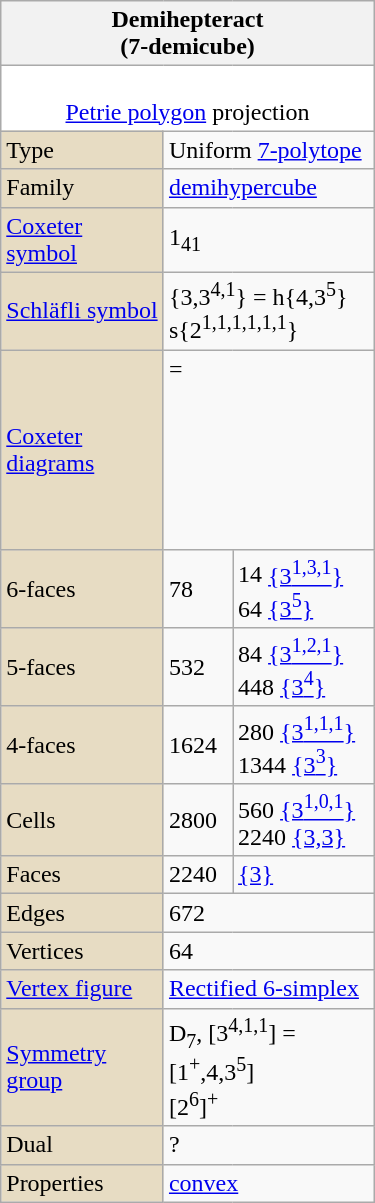<table class="wikitable" align="right" style="margin-left:10px" width="250">
<tr>
<th bgcolor=#e7dcc3 colspan=3>Demihepteract<br>(7-demicube)</th>
</tr>
<tr>
<td bgcolor=#ffffff align=center colspan=3><br><a href='#'>Petrie polygon</a> projection</td>
</tr>
<tr>
<td bgcolor=#e7dcc3>Type</td>
<td colspan=2>Uniform <a href='#'>7-polytope</a></td>
</tr>
<tr>
<td bgcolor=#e7dcc3>Family</td>
<td colspan=2><a href='#'>demihypercube</a></td>
</tr>
<tr>
<td bgcolor=#e7dcc3><a href='#'>Coxeter symbol</a></td>
<td colspan=2>1<sub>41</sub></td>
</tr>
<tr>
<td bgcolor=#e7dcc3><a href='#'>Schläfli symbol</a></td>
<td colspan=2>{3,3<sup>4,1</sup>} = h{4,3<sup>5</sup>}<br>s{2<sup>1,1,1,1,1,1</sup>}</td>
</tr>
<tr>
<td bgcolor=#e7dcc3><a href='#'>Coxeter diagrams</a></td>
<td colspan=2> = <br><br><br>
<br>
<br>
<br>
<br>
</td>
</tr>
<tr>
<td bgcolor=#e7dcc3>6-faces</td>
<td>78</td>
<td>14 <a href='#'>{3<sup>1,3,1</sup>}</a><br>64 <a href='#'>{3<sup>5</sup>}</a></td>
</tr>
<tr>
<td bgcolor=#e7dcc3>5-faces</td>
<td>532</td>
<td>84 <a href='#'>{3<sup>1,2,1</sup>}</a><br>448 <a href='#'>{3<sup>4</sup>}</a></td>
</tr>
<tr>
<td bgcolor=#e7dcc3>4-faces</td>
<td>1624</td>
<td>280 <a href='#'>{3<sup>1,1,1</sup>}</a><br>1344 <a href='#'>{3<sup>3</sup>}</a></td>
</tr>
<tr>
<td bgcolor=#e7dcc3>Cells</td>
<td>2800</td>
<td>560 <a href='#'>{3<sup>1,0,1</sup>}</a><br>2240 <a href='#'>{3,3}</a></td>
</tr>
<tr>
<td bgcolor=#e7dcc3>Faces</td>
<td>2240</td>
<td><a href='#'>{3}</a></td>
</tr>
<tr>
<td bgcolor=#e7dcc3>Edges</td>
<td colspan=2>672</td>
</tr>
<tr>
<td bgcolor=#e7dcc3>Vertices</td>
<td colspan=2>64</td>
</tr>
<tr>
<td bgcolor=#e7dcc3><a href='#'>Vertex figure</a></td>
<td colspan=2><a href='#'>Rectified 6-simplex</a><br></td>
</tr>
<tr>
<td bgcolor=#e7dcc3><a href='#'>Symmetry group</a></td>
<td colspan=2>D<sub>7</sub>, [3<sup>4,1,1</sup>] = [1<sup>+</sup>,4,3<sup>5</sup>]<br>[2<sup>6</sup>]<sup>+</sup></td>
</tr>
<tr>
<td bgcolor=#e7dcc3>Dual</td>
<td colspan=2>?</td>
</tr>
<tr>
<td bgcolor=#e7dcc3>Properties</td>
<td colspan=2><a href='#'>convex</a></td>
</tr>
</table>
